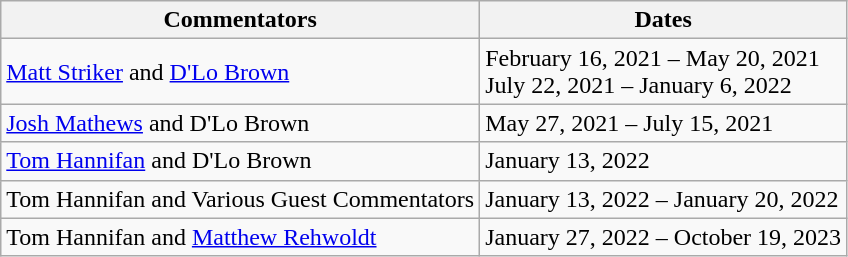<table class="wikitable">
<tr>
<th>Commentators</th>
<th>Dates</th>
</tr>
<tr>
<td><a href='#'>Matt Striker</a> and <a href='#'>D'Lo Brown</a></td>
<td>February 16, 2021 – May 20, 2021<br>July 22, 2021 – January 6, 2022</td>
</tr>
<tr>
<td><a href='#'>Josh Mathews</a> and D'Lo Brown</td>
<td>May 27, 2021 – July 15, 2021</td>
</tr>
<tr>
<td><a href='#'>Tom Hannifan</a> and D'Lo Brown</td>
<td>January 13, 2022</td>
</tr>
<tr>
<td>Tom Hannifan and Various Guest Commentators</td>
<td>January 13, 2022 – January 20, 2022</td>
</tr>
<tr>
<td>Tom Hannifan and <a href='#'>Matthew Rehwoldt</a></td>
<td>January 27, 2022 – October 19, 2023</td>
</tr>
</table>
